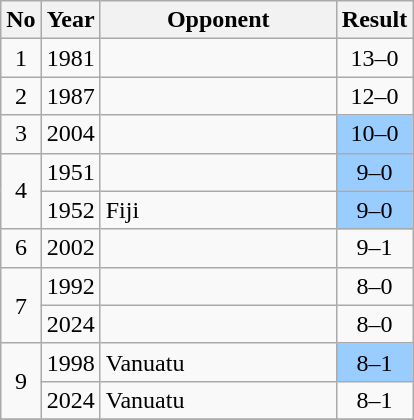<table class="wikitable sortable" style="text-align: center;">
<tr>
<th>No</th>
<th>Year</th>
<th width=150>Opponent</th>
<th>Result</th>
</tr>
<tr>
<td>1</td>
<td>1981</td>
<td align=left></td>
<td>13–0</td>
</tr>
<tr>
<td>2</td>
<td>1987</td>
<td align=left></td>
<td>12–0</td>
</tr>
<tr>
<td>3</td>
<td>2004</td>
<td align=left></td>
<td style="background:#9acdff;">10–0</td>
</tr>
<tr>
<td rowspan="2">4</td>
<td>1951</td>
<td align=left></td>
<td style="background:#9acdff;">9–0</td>
</tr>
<tr>
<td>1952</td>
<td align=left> Fiji</td>
<td style="background:#9acdff;">9–0</td>
</tr>
<tr>
<td>6</td>
<td>2002</td>
<td align=left></td>
<td>9–1</td>
</tr>
<tr>
<td rowspan=2>7</td>
<td>1992</td>
<td align=left></td>
<td>8–0</td>
</tr>
<tr>
<td>2024</td>
<td align=left></td>
<td>8–0</td>
</tr>
<tr>
<td rowspan=2>9</td>
<td>1998</td>
<td align=left> Vanuatu</td>
<td style="background:#9acdff;">8–1</td>
</tr>
<tr>
<td>2024</td>
<td align=left> Vanuatu</td>
<td>8–1</td>
</tr>
<tr>
</tr>
</table>
